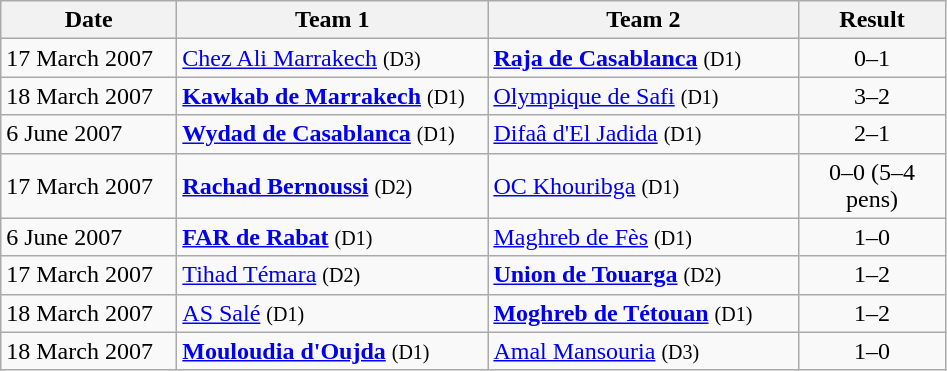<table class=wikitable>
<tr>
<th width="110">Date</th>
<th width="200">Team 1</th>
<th width="200">Team 2</th>
<th width="90">Result</th>
</tr>
<tr>
<td>17 March 2007</td>
<td><a href='#'>Chez Ali Marrakech</a> <small>(D3)</small></td>
<td><strong><a href='#'>Raja de Casablanca</a></strong> <small>(D1)</small></td>
<td align="center">0–1</td>
</tr>
<tr>
<td>18 March 2007</td>
<td><strong><a href='#'>Kawkab de Marrakech</a></strong> <small>(D1)</small></td>
<td><a href='#'>Olympique de Safi</a> <small>(D1)</small></td>
<td align="center">3–2</td>
</tr>
<tr>
<td>6 June 2007</td>
<td><strong><a href='#'>Wydad de Casablanca</a></strong> <small>(D1)</small></td>
<td><a href='#'>Difaâ d'El Jadida</a> <small>(D1)</small></td>
<td align="center">2–1</td>
</tr>
<tr>
<td>17 March 2007</td>
<td><strong><a href='#'>Rachad Bernoussi</a></strong> <small>(D2)</small></td>
<td><a href='#'>OC Khouribga</a> <small>(D1)</small></td>
<td align="center">0–0 (5–4 pens)</td>
</tr>
<tr>
<td>6 June 2007</td>
<td><strong><a href='#'>FAR de Rabat</a></strong> <small>(D1)</small></td>
<td><a href='#'>Maghreb de Fès</a> <small>(D1)</small></td>
<td align="center">1–0</td>
</tr>
<tr>
<td>17 March 2007</td>
<td><a href='#'>Tihad Témara</a> <small>(D2)</small></td>
<td><strong><a href='#'>Union de Touarga</a></strong> <small>(D2)</small></td>
<td align="center">1–2</td>
</tr>
<tr>
<td>18 March 2007</td>
<td><a href='#'>AS Salé</a> <small>(D1)</small></td>
<td><strong><a href='#'>Moghreb de Tétouan</a></strong> <small>(D1)</small></td>
<td align="center">1–2</td>
</tr>
<tr>
<td>18 March 2007</td>
<td><strong><a href='#'>Mouloudia d'Oujda</a></strong> <small>(D1)</small></td>
<td><a href='#'>Amal Mansouria</a> <small>(D3)</small></td>
<td align="center">1–0</td>
</tr>
</table>
